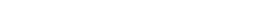<table style="width:22%; text-align:center;">
<tr style="color:white;">
<td style="background:"><strong>15</strong></td>
<td style="background:"><strong>3</strong></td>
<td style="background:"><strong>8</strong></td>
</tr>
</table>
